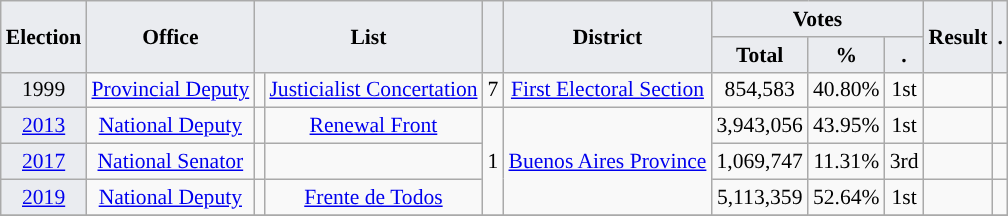<table class="wikitable" style="font-size:90%; text-align:center;">
<tr>
<th style="background-color:#EAECF0;" rowspan=2>Election</th>
<th style="background-color:#EAECF0;" rowspan=2>Office</th>
<th style="background-color:#EAECF0;" colspan=2 rowspan=2>List</th>
<th style="background-color:#EAECF0;" rowspan=2></th>
<th style="background-color:#EAECF0;" rowspan=2>District</th>
<th style="background-color:#EAECF0;" colspan=3>Votes</th>
<th style="background-color:#EAECF0;" rowspan=2>Result</th>
<th style="background-color:#EAECF0;" rowspan=2>.</th>
</tr>
<tr>
<th style="background-color:#EAECF0;">Total</th>
<th style="background-color:#EAECF0;">%</th>
<th style="background-color:#EAECF0;">.</th>
</tr>
<tr>
<td style="background-color:#EAECF0;">1999</td>
<td><a href='#'>Provincial Deputy</a></td>
<td style="background-color:"></td>
<td><a href='#'>Justicialist Concertation</a></td>
<td>7</td>
<td><a href='#'>First Electoral Section</a></td>
<td>854,583</td>
<td>40.80%</td>
<td>1st</td>
<td></td>
<td></td>
</tr>
<tr>
<td style="background-color:#EAECF0;"><a href='#'>2013</a></td>
<td><a href='#'>National Deputy</a></td>
<td style="background-color:"></td>
<td><a href='#'>Renewal Front</a></td>
<td rowspan="3">1</td>
<td rowspan="3"><a href='#'>Buenos Aires Province</a></td>
<td>3,943,056</td>
<td>43.95%</td>
<td>1st</td>
<td></td>
<td></td>
</tr>
<tr>
<td style="background-color:#EAECF0;"><a href='#'>2017</a></td>
<td><a href='#'>National Senator</a></td>
<td style="background-color:"></td>
<td></td>
<td>1,069,747</td>
<td>11.31%</td>
<td>3rd</td>
<td></td>
<td></td>
</tr>
<tr>
<td style="background-color:#EAECF0;"><a href='#'>2019</a></td>
<td><a href='#'>National Deputy</a></td>
<td style="background-color:"></td>
<td><a href='#'>Frente de Todos</a></td>
<td>5,113,359</td>
<td>52.64%</td>
<td>1st</td>
<td></td>
<td></td>
</tr>
<tr>
</tr>
</table>
